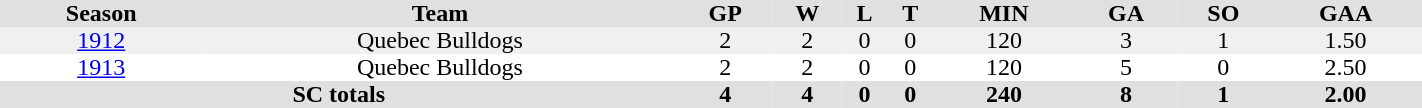<table BORDER="0" CELLPADDING="0" CELLSPACING="0" width="75%">
<tr bgcolor="#e0e0e0">
<th colspan="3" bgcolor="#ffffff"></th>
<th rowspan="99" bgcolor="#ffffff"></th>
</tr>
<tr bgcolor="#e0e0e0" ALIGN="center">
<th>Season</th>
<th>Team</th>
<th>GP</th>
<th>W</th>
<th>L</th>
<th>T</th>
<th>MIN</th>
<th>GA</th>
<th>SO</th>
<th>GAA</th>
</tr>
<tr ALIGN="center" bgcolor="#f0f0f0">
<td><a href='#'>1912</a></td>
<td>Quebec Bulldogs</td>
<td>2</td>
<td>2</td>
<td>0</td>
<td>0</td>
<td>120</td>
<td>3</td>
<td>1</td>
<td>1.50</td>
</tr>
<tr ALIGN="center">
<td><a href='#'>1913</a></td>
<td>Quebec Bulldogs</td>
<td>2</td>
<td>2</td>
<td>0</td>
<td>0</td>
<td>120</td>
<td>5</td>
<td>0</td>
<td>2.50</td>
</tr>
<tr ALIGN="center" bgcolor="#e0e0e0">
<th colspan="2" align="center">SC totals</th>
<th>4</th>
<th>4</th>
<th>0</th>
<th>0</th>
<th>240</th>
<th>8</th>
<th>1</th>
<th>2.00</th>
</tr>
</table>
